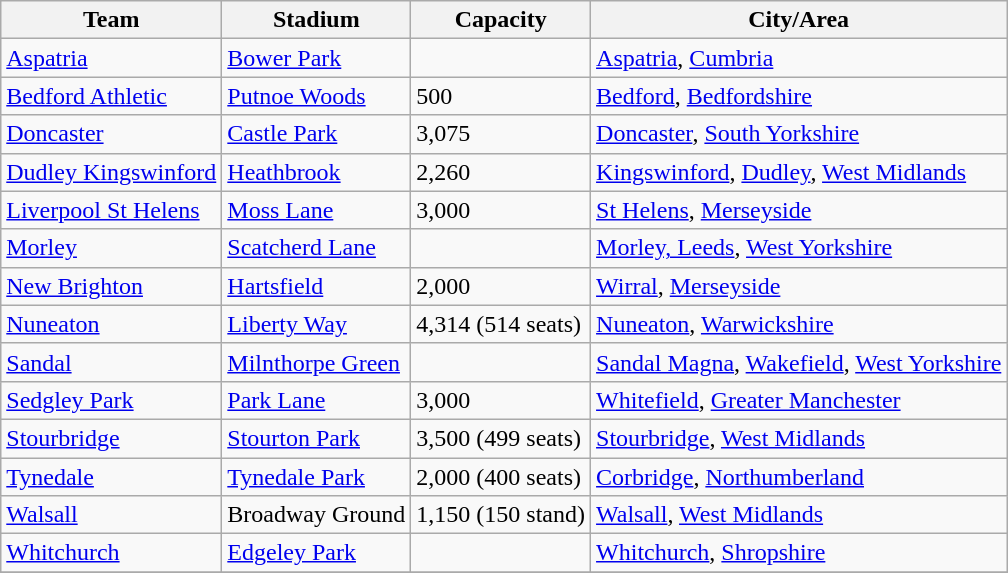<table class="wikitable sortable">
<tr>
<th>Team</th>
<th>Stadium</th>
<th>Capacity</th>
<th>City/Area</th>
</tr>
<tr>
<td><a href='#'>Aspatria</a></td>
<td><a href='#'>Bower Park</a></td>
<td></td>
<td><a href='#'>Aspatria</a>, <a href='#'>Cumbria</a></td>
</tr>
<tr>
<td><a href='#'>Bedford Athletic</a></td>
<td><a href='#'>Putnoe Woods</a></td>
<td>500</td>
<td><a href='#'>Bedford</a>, <a href='#'>Bedfordshire</a></td>
</tr>
<tr>
<td><a href='#'>Doncaster</a></td>
<td><a href='#'>Castle Park</a></td>
<td>3,075</td>
<td><a href='#'>Doncaster</a>, <a href='#'>South Yorkshire</a></td>
</tr>
<tr>
<td><a href='#'>Dudley Kingswinford</a></td>
<td><a href='#'>Heathbrook</a></td>
<td>2,260</td>
<td><a href='#'>Kingswinford</a>, <a href='#'>Dudley</a>, <a href='#'>West Midlands</a></td>
</tr>
<tr>
<td><a href='#'>Liverpool St Helens</a></td>
<td><a href='#'>Moss Lane</a></td>
<td>3,000</td>
<td><a href='#'>St Helens</a>, <a href='#'>Merseyside</a></td>
</tr>
<tr>
<td><a href='#'>Morley</a></td>
<td><a href='#'>Scatcherd Lane</a></td>
<td></td>
<td><a href='#'>Morley, Leeds</a>, <a href='#'>West Yorkshire</a></td>
</tr>
<tr>
<td><a href='#'>New Brighton</a></td>
<td><a href='#'>Hartsfield</a></td>
<td>2,000</td>
<td><a href='#'>Wirral</a>, <a href='#'>Merseyside</a></td>
</tr>
<tr>
<td><a href='#'>Nuneaton</a></td>
<td><a href='#'>Liberty Way</a></td>
<td>4,314 (514 seats)</td>
<td><a href='#'>Nuneaton</a>, <a href='#'>Warwickshire</a></td>
</tr>
<tr>
<td><a href='#'>Sandal</a></td>
<td><a href='#'>Milnthorpe Green</a></td>
<td></td>
<td><a href='#'>Sandal Magna</a>, <a href='#'>Wakefield</a>, <a href='#'>West Yorkshire</a></td>
</tr>
<tr>
<td><a href='#'>Sedgley Park</a></td>
<td><a href='#'>Park Lane</a></td>
<td>3,000</td>
<td><a href='#'>Whitefield</a>, <a href='#'>Greater Manchester</a></td>
</tr>
<tr>
<td><a href='#'>Stourbridge</a></td>
<td><a href='#'>Stourton Park</a></td>
<td>3,500 (499 seats)</td>
<td><a href='#'>Stourbridge</a>, <a href='#'>West Midlands</a></td>
</tr>
<tr>
<td><a href='#'>Tynedale</a></td>
<td><a href='#'>Tynedale Park</a></td>
<td>2,000 (400 seats)</td>
<td><a href='#'>Corbridge</a>, <a href='#'>Northumberland</a></td>
</tr>
<tr>
<td><a href='#'>Walsall</a></td>
<td>Broadway Ground</td>
<td>1,150 (150 stand)</td>
<td><a href='#'>Walsall</a>, <a href='#'>West Midlands</a></td>
</tr>
<tr>
<td><a href='#'>Whitchurch</a></td>
<td><a href='#'>Edgeley Park</a></td>
<td></td>
<td><a href='#'>Whitchurch</a>, <a href='#'>Shropshire</a></td>
</tr>
<tr>
</tr>
</table>
